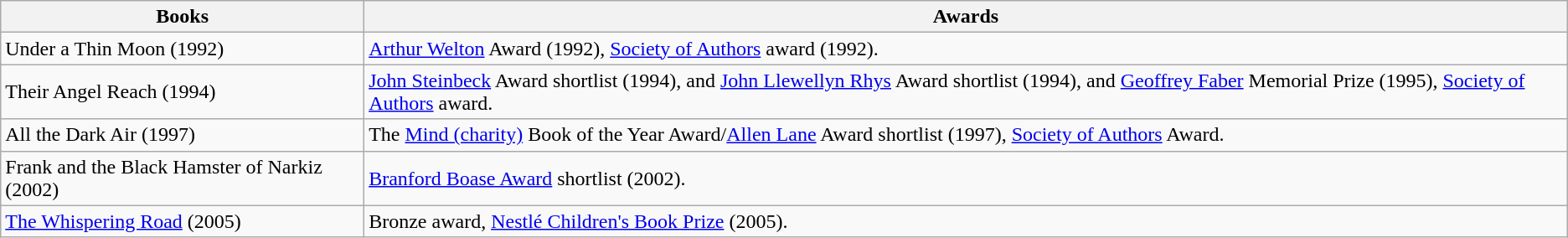<table class="wikitable">
<tr>
<th>Books</th>
<th>Awards</th>
</tr>
<tr>
<td>Under a Thin Moon (1992)</td>
<td><a href='#'>Arthur Welton</a> Award (1992), <a href='#'>Society of Authors</a> award (1992).</td>
</tr>
<tr>
<td>Their Angel Reach (1994)</td>
<td><a href='#'>John Steinbeck</a> Award shortlist (1994), and <a href='#'>John Llewellyn Rhys</a> Award shortlist (1994), and <a href='#'>Geoffrey Faber</a> Memorial Prize (1995), <a href='#'>Society of Authors</a> award.</td>
</tr>
<tr>
<td>All the Dark Air (1997)</td>
<td>The <a href='#'>Mind (charity)</a> Book of the Year Award/<a href='#'>Allen Lane</a> Award shortlist (1997), <a href='#'>Society of Authors</a> Award.</td>
</tr>
<tr>
<td>Frank and the Black Hamster of Narkiz (2002)</td>
<td><a href='#'>Branford Boase Award</a> shortlist (2002).</td>
</tr>
<tr>
<td><a href='#'>The Whispering Road</a> (2005)</td>
<td>Bronze award, <a href='#'>Nestlé Children's Book Prize</a> (2005).</td>
</tr>
</table>
